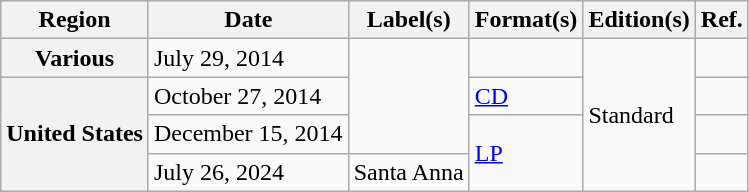<table class="wikitable plainrowheaders">
<tr>
<th scope="col">Region</th>
<th scope="col">Date</th>
<th scope="col">Label(s)</th>
<th scope="col">Format(s)</th>
<th scope="col">Edition(s)</th>
<th scope="col">Ref.</th>
</tr>
<tr>
<th scope="row">Various</th>
<td>July 29, 2014</td>
<td rowspan="3"></td>
<td></td>
<td rowspan="4">Standard</td>
<td style="text-align: center"></td>
</tr>
<tr>
<th scope="row" rowspan="3">United States</th>
<td>October 27, 2014</td>
<td><a href='#'>CD</a></td>
<td style="text-align: center"></td>
</tr>
<tr>
<td>December 15, 2014</td>
<td rowspan="2"><a href='#'>LP</a></td>
<td style="text-align: center"></td>
</tr>
<tr>
<td>July 26, 2024</td>
<td>Santa Anna</td>
<td style="text-align: center"></td>
</tr>
</table>
